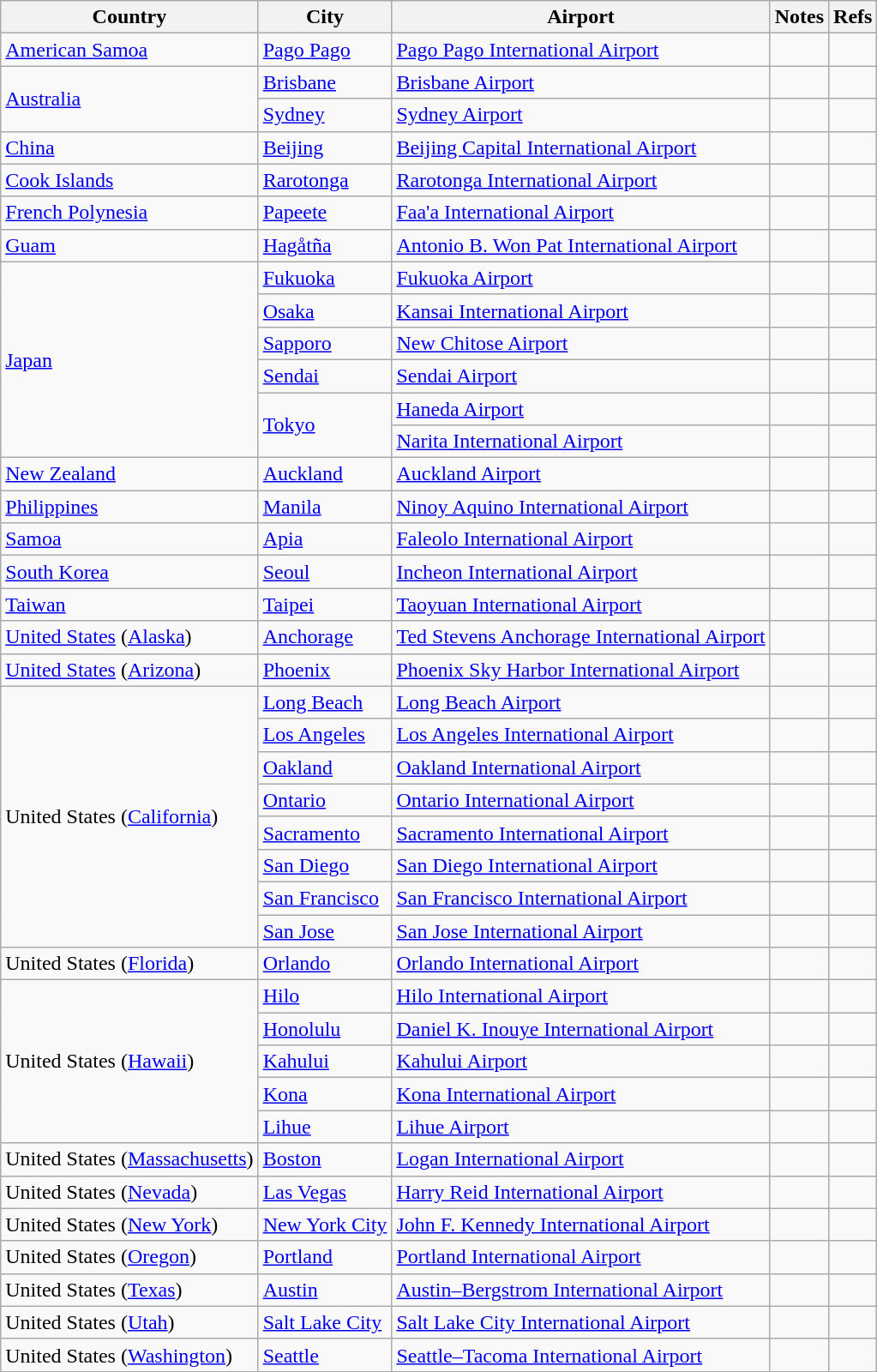<table class="sortable wikitable">
<tr>
<th>Country</th>
<th>City</th>
<th>Airport</th>
<th>Notes</th>
<th>Refs</th>
</tr>
<tr>
<td><a href='#'>American Samoa</a></td>
<td><a href='#'>Pago Pago</a></td>
<td><a href='#'>Pago Pago International Airport</a></td>
<td align=center></td>
<td align=center></td>
</tr>
<tr>
<td rowspan="2"><a href='#'>Australia</a></td>
<td><a href='#'>Brisbane</a></td>
<td><a href='#'>Brisbane Airport</a></td>
<td></td>
<td align=center></td>
</tr>
<tr>
<td><a href='#'>Sydney</a></td>
<td><a href='#'>Sydney Airport</a></td>
<td align=center></td>
<td align=center></td>
</tr>
<tr>
<td><a href='#'>China</a></td>
<td><a href='#'>Beijing</a></td>
<td><a href='#'>Beijing Capital International Airport</a></td>
<td></td>
<td align=center></td>
</tr>
<tr>
<td><a href='#'>Cook Islands</a></td>
<td><a href='#'>Rarotonga</a></td>
<td><a href='#'>Rarotonga International Airport</a></td>
<td align=center></td>
<td align=center></td>
</tr>
<tr>
<td><a href='#'>French Polynesia</a></td>
<td><a href='#'>Papeete</a></td>
<td><a href='#'>Faa'a International Airport</a></td>
<td align=center></td>
<td align=center></td>
</tr>
<tr>
<td><a href='#'>Guam</a></td>
<td><a href='#'>Hagåtña</a></td>
<td><a href='#'>Antonio B. Won Pat International Airport</a></td>
<td></td>
<td align=center></td>
</tr>
<tr>
<td rowspan="6"><a href='#'>Japan</a></td>
<td><a href='#'>Fukuoka</a></td>
<td><a href='#'>Fukuoka Airport</a></td>
<td align=center></td>
<td align=center></td>
</tr>
<tr>
<td><a href='#'>Osaka</a></td>
<td><a href='#'>Kansai International Airport</a></td>
<td align=center></td>
<td align=center></td>
</tr>
<tr>
<td><a href='#'>Sapporo</a></td>
<td><a href='#'>New Chitose Airport</a></td>
<td></td>
<td align=center></td>
</tr>
<tr>
<td><a href='#'>Sendai</a></td>
<td><a href='#'>Sendai Airport</a></td>
<td></td>
<td align=center></td>
</tr>
<tr>
<td rowspan="2"><a href='#'>Tokyo</a></td>
<td><a href='#'>Haneda Airport</a></td>
<td align=center></td>
<td align=center></td>
</tr>
<tr>
<td><a href='#'>Narita International Airport</a></td>
<td align=center></td>
<td align=center></td>
</tr>
<tr>
<td><a href='#'>New Zealand</a></td>
<td><a href='#'>Auckland</a></td>
<td><a href='#'>Auckland Airport</a></td>
<td></td>
<td align=center></td>
</tr>
<tr>
<td><a href='#'>Philippines</a></td>
<td><a href='#'>Manila</a></td>
<td><a href='#'>Ninoy Aquino International Airport</a></td>
<td></td>
<td align=center></td>
</tr>
<tr>
<td><a href='#'>Samoa</a></td>
<td><a href='#'>Apia</a></td>
<td><a href='#'>Faleolo International Airport</a></td>
<td></td>
<td align=center></td>
</tr>
<tr>
<td><a href='#'>South Korea</a></td>
<td><a href='#'>Seoul</a></td>
<td><a href='#'>Incheon International Airport</a></td>
<td align=center></td>
<td align=center></td>
</tr>
<tr>
<td><a href='#'>Taiwan</a></td>
<td><a href='#'>Taipei</a></td>
<td><a href='#'>Taoyuan International Airport</a></td>
<td></td>
<td align=center></td>
</tr>
<tr>
<td><a href='#'>United States</a> (<a href='#'>Alaska</a>)</td>
<td><a href='#'>Anchorage</a></td>
<td><a href='#'>Ted Stevens Anchorage International Airport</a></td>
<td></td>
<td align=center></td>
</tr>
<tr>
<td><a href='#'>United States</a> (<a href='#'>Arizona</a>)</td>
<td><a href='#'>Phoenix</a></td>
<td><a href='#'>Phoenix Sky Harbor International Airport</a></td>
<td align=center></td>
<td align=center></td>
</tr>
<tr>
<td rowspan="8">United States (<a href='#'>California</a>)</td>
<td><a href='#'>Long Beach</a></td>
<td><a href='#'>Long Beach Airport</a></td>
<td align=center></td>
<td align=center></td>
</tr>
<tr>
<td><a href='#'>Los Angeles</a></td>
<td><a href='#'>Los Angeles International Airport</a></td>
<td align=center></td>
<td align=center></td>
</tr>
<tr>
<td><a href='#'>Oakland</a></td>
<td><a href='#'>Oakland International Airport</a></td>
<td align=center></td>
<td align=center></td>
</tr>
<tr>
<td><a href='#'>Ontario</a></td>
<td><a href='#'>Ontario International Airport</a></td>
<td></td>
<td align=center></td>
</tr>
<tr>
<td><a href='#'>Sacramento</a></td>
<td><a href='#'>Sacramento International Airport</a></td>
<td align=center></td>
<td align=center></td>
</tr>
<tr>
<td><a href='#'>San Diego</a></td>
<td><a href='#'>San Diego International Airport</a></td>
<td align=center></td>
<td align=center></td>
</tr>
<tr>
<td><a href='#'>San Francisco</a></td>
<td><a href='#'>San Francisco International Airport</a></td>
<td align=center></td>
<td align=center></td>
</tr>
<tr>
<td><a href='#'>San Jose</a></td>
<td><a href='#'>San Jose International Airport</a></td>
<td align=center></td>
<td align=center></td>
</tr>
<tr>
<td>United States (<a href='#'>Florida</a>)</td>
<td><a href='#'>Orlando</a></td>
<td><a href='#'>Orlando International Airport</a></td>
<td></td>
<td align=center></td>
</tr>
<tr>
<td rowspan="5">United States (<a href='#'>Hawaii</a>)</td>
<td><a href='#'>Hilo</a></td>
<td><a href='#'>Hilo International Airport</a></td>
<td align=center></td>
<td align=center></td>
</tr>
<tr>
<td><a href='#'>Honolulu</a></td>
<td><a href='#'>Daniel K. Inouye International Airport</a></td>
<td></td>
<td align=center></td>
</tr>
<tr>
<td><a href='#'>Kahului</a></td>
<td><a href='#'>Kahului Airport</a></td>
<td></td>
<td align=center></td>
</tr>
<tr>
<td><a href='#'>Kona</a></td>
<td><a href='#'>Kona International Airport</a></td>
<td align=center></td>
<td align=center></td>
</tr>
<tr>
<td><a href='#'>Lihue</a></td>
<td><a href='#'>Lihue Airport</a></td>
<td align=center></td>
<td align=center></td>
</tr>
<tr>
<td>United States (<a href='#'>Massachusetts</a>)</td>
<td><a href='#'>Boston</a></td>
<td><a href='#'>Logan International Airport</a></td>
<td align=center></td>
<td align=center></td>
</tr>
<tr>
<td>United States (<a href='#'>Nevada</a>)</td>
<td><a href='#'>Las Vegas</a></td>
<td><a href='#'>Harry Reid International Airport</a></td>
<td align=center></td>
<td align=center></td>
</tr>
<tr>
<td>United States (<a href='#'>New York</a>)</td>
<td><a href='#'>New York City</a></td>
<td><a href='#'>John F. Kennedy International Airport</a></td>
<td align=center></td>
<td align=center></td>
</tr>
<tr>
<td>United States (<a href='#'>Oregon</a>)</td>
<td><a href='#'>Portland</a></td>
<td><a href='#'>Portland International Airport</a></td>
<td align=center></td>
<td align=center></td>
</tr>
<tr>
<td>United States (<a href='#'>Texas</a>)</td>
<td><a href='#'>Austin</a></td>
<td><a href='#'>Austin–Bergstrom International Airport</a></td>
<td></td>
<td align=center></td>
</tr>
<tr>
<td>United States (<a href='#'>Utah</a>)</td>
<td><a href='#'>Salt Lake City</a></td>
<td><a href='#'>Salt Lake City International Airport</a></td>
<td></td>
<td align=center></td>
</tr>
<tr>
<td>United States (<a href='#'>Washington</a>)</td>
<td><a href='#'>Seattle</a></td>
<td><a href='#'>Seattle–Tacoma International Airport</a></td>
<td align=center></td>
<td align=center></td>
</tr>
<tr>
</tr>
</table>
